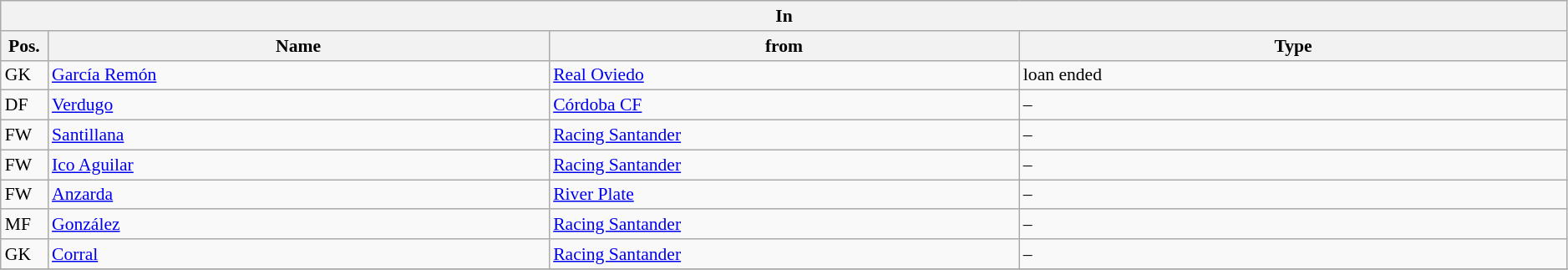<table class="wikitable" style="font-size:90%;width:99%;">
<tr>
<th colspan="4">In</th>
</tr>
<tr>
<th width=3%>Pos.</th>
<th width=32%>Name</th>
<th width=30%>from</th>
<th width=35%>Type</th>
</tr>
<tr>
<td>GK</td>
<td><a href='#'>García Remón</a></td>
<td><a href='#'>Real Oviedo</a></td>
<td>loan ended</td>
</tr>
<tr>
<td>DF</td>
<td><a href='#'>Verdugo</a></td>
<td><a href='#'>Córdoba CF</a></td>
<td>–</td>
</tr>
<tr>
<td>FW</td>
<td><a href='#'>Santillana</a></td>
<td><a href='#'>Racing Santander</a></td>
<td>–</td>
</tr>
<tr>
<td>FW</td>
<td><a href='#'>Ico Aguilar</a></td>
<td><a href='#'>Racing Santander</a></td>
<td>–</td>
</tr>
<tr>
<td>FW</td>
<td><a href='#'>Anzarda</a></td>
<td><a href='#'>River Plate</a></td>
<td>–</td>
</tr>
<tr>
<td>MF</td>
<td><a href='#'>González</a></td>
<td><a href='#'>Racing Santander</a></td>
<td>–</td>
</tr>
<tr>
<td>GK</td>
<td><a href='#'>Corral</a></td>
<td><a href='#'>Racing Santander</a></td>
<td>–</td>
</tr>
<tr>
</tr>
</table>
